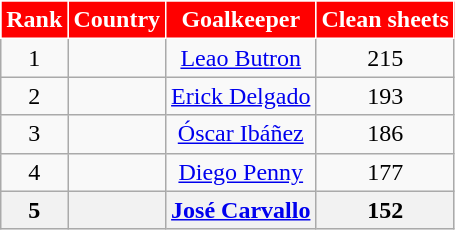<table class="wikitable" style="text-align:center;">
<tr>
<th style="background:red; color:white; border:1px solid white;">Rank</th>
<th style="background:red; color:white; border:1px solid white;">Country</th>
<th style="background:red; color:white; border:1px solid white;">Goalkeeper</th>
<th style="background:red; color:white; border:1px solid white;">Clean sheets</th>
</tr>
<tr>
<td>1</td>
<td></td>
<td><a href='#'>Leao Butron</a></td>
<td>215</td>
</tr>
<tr>
<td>2</td>
<td></td>
<td><a href='#'>Erick Delgado</a></td>
<td>193</td>
</tr>
<tr>
<td>3</td>
<td></td>
<td><a href='#'>Óscar Ibáñez</a></td>
<td>186</td>
</tr>
<tr>
<td>4</td>
<td></td>
<td><a href='#'>Diego Penny</a></td>
<td>177</td>
</tr>
<tr>
<th>5</th>
<th></th>
<th><a href='#'>José Carvallo</a></th>
<th>152</th>
</tr>
</table>
